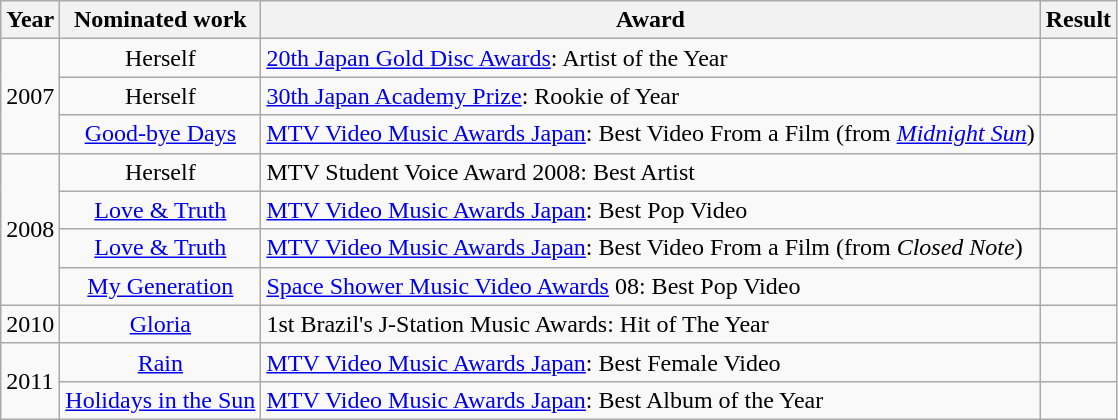<table class="wikitable">
<tr>
<th>Year</th>
<th>Nominated work</th>
<th>Award</th>
<th>Result</th>
</tr>
<tr>
<td rowspan="3">2007</td>
<td style="text-align:center">Herself</td>
<td><a href='#'>20th Japan Gold Disc Awards</a>: Artist of the Year</td>
<td></td>
</tr>
<tr>
<td style="text-align:center">Herself</td>
<td><a href='#'>30th Japan Academy Prize</a>: Rookie of Year</td>
<td></td>
</tr>
<tr>
<td style="text-align:center"><a href='#'>Good-bye Days</a></td>
<td><a href='#'>MTV Video Music Awards Japan</a>: Best Video From a Film (from <em><a href='#'>Midnight Sun</a></em>)</td>
<td></td>
</tr>
<tr>
<td rowspan="4">2008</td>
<td style="text-align:center">Herself</td>
<td>MTV Student Voice Award 2008: Best Artist</td>
<td></td>
</tr>
<tr>
<td style="text-align:center"><a href='#'>Love & Truth</a></td>
<td><a href='#'>MTV Video Music Awards Japan</a>: Best Pop Video</td>
<td></td>
</tr>
<tr>
<td style="text-align:center"><a href='#'>Love & Truth</a></td>
<td><a href='#'>MTV Video Music Awards Japan</a>: Best Video From a Film (from <em>Closed Note</em>)</td>
<td></td>
</tr>
<tr>
<td style="text-align:center"><a href='#'>My Generation</a></td>
<td><a href='#'>Space Shower Music Video Awards</a> 08: Best Pop Video</td>
<td></td>
</tr>
<tr>
<td rowspan="1">2010</td>
<td style="text-align:center"><a href='#'>Gloria</a></td>
<td>1st Brazil's J-Station Music Awards: Hit of The Year</td>
<td></td>
</tr>
<tr>
<td rowspan="2">2011</td>
<td style="text-align:center"><a href='#'>Rain</a></td>
<td><a href='#'>MTV Video Music Awards Japan</a>: Best Female Video</td>
<td></td>
</tr>
<tr>
<td style="text-align:center"><a href='#'>Holidays in the Sun</a></td>
<td><a href='#'>MTV Video Music Awards Japan</a>: Best Album of the Year</td>
<td></td>
</tr>
</table>
